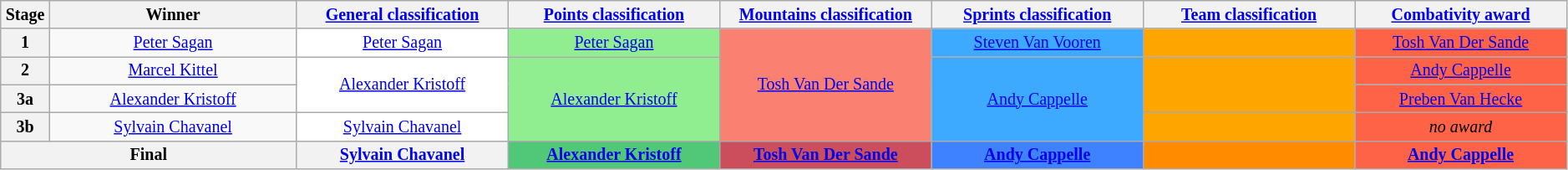<table class="wikitable" style="text-align: center; font-size:smaller;">
<tr>
<th style="width:1%;">Stage</th>
<th style="width:14%;">Winner</th>
<th style="width:12%;"><a href='#'>General classification</a><br></th>
<th style="width:12%;"><a href='#'>Points classification</a><br></th>
<th style="width:12%;"><a href='#'>Mountains classification</a><br></th>
<th style="width:12%;"><a href='#'>Sprints classification</a><br></th>
<th style="width:12%;"><a href='#'>Team classification</a></th>
<th style="width:12%;"><a href='#'>Combativity award</a></th>
</tr>
<tr>
<th>1</th>
<td><a href='#'>Peter Sagan</a></td>
<td style="background:white;"><a href='#'>Peter Sagan</a></td>
<td style="background:lightgreen;"><a href='#'>Peter Sagan</a></td>
<td style="background:salmon;" rowspan=4><a href='#'>Tosh Van Der Sande</a></td>
<td style="background:#3eaaff;"><a href='#'>Steven Van Vooren</a></td>
<td style="background:orange;"></td>
<td style="background:tomato;"><a href='#'>Tosh Van Der Sande</a></td>
</tr>
<tr>
<th>2</th>
<td><a href='#'>Marcel Kittel</a></td>
<td style="background:white;" rowspan="2"><a href='#'>Alexander Kristoff</a></td>
<td style="background:lightgreen;" rowspan="3"><a href='#'>Alexander Kristoff</a></td>
<td style="background:#3eaaff;" rowspan="3"><a href='#'>Andy Cappelle</a></td>
<td style="background:orange;" rowspan="2"></td>
<td style="background:tomato;"><a href='#'>Andy Cappelle</a></td>
</tr>
<tr>
<th>3a</th>
<td><a href='#'>Alexander Kristoff</a></td>
<td style="background:tomato;"><a href='#'>Preben Van Hecke</a></td>
</tr>
<tr>
<th>3b</th>
<td><a href='#'>Sylvain Chavanel</a></td>
<td style="background:white;"><a href='#'>Sylvain Chavanel</a></td>
<td style="background:orange;"></td>
<td style="background:tomato;"><em>no award</em></td>
</tr>
<tr>
<th colspan=2><strong>Final</strong></th>
<th style="background:#f2f2f2;"><a href='#'>Sylvain Chavanel</a></th>
<th style="background:#50c878;"><a href='#'>Alexander Kristoff</a></th>
<th style="background:#cc4e5c;"><a href='#'>Tosh Van Der Sande</a></th>
<th style="background:#3e82ff;"><a href='#'>Andy Cappelle</a></th>
<th style="background:darkorange;"></th>
<th style="background:tomato;"><a href='#'>Andy Cappelle</a></th>
</tr>
</table>
